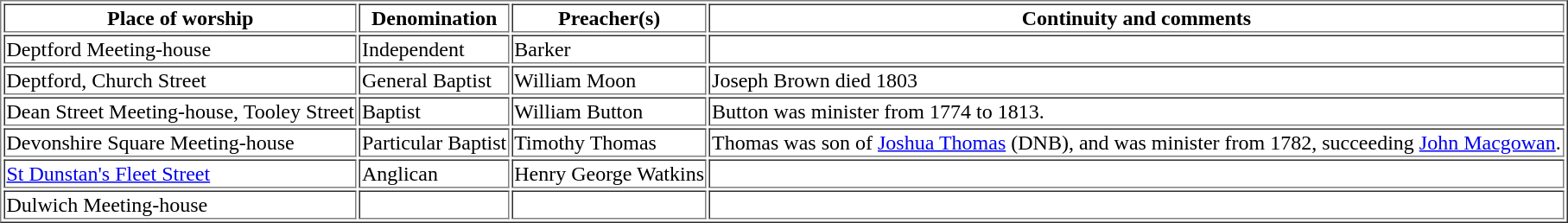<table border=1>
<tr>
<th>Place of worship</th>
<th>Denomination</th>
<th>Preacher(s)</th>
<th>Continuity and comments</th>
</tr>
<tr>
<td>Deptford Meeting-house</td>
<td>Independent</td>
<td>Barker</td>
<td></td>
</tr>
<tr>
<td>Deptford, Church Street</td>
<td>General Baptist</td>
<td>William Moon</td>
<td>Joseph Brown died 1803</td>
</tr>
<tr>
<td>Dean Street Meeting-house, Tooley Street</td>
<td>Baptist</td>
<td>William Button</td>
<td>Button was minister from 1774 to 1813.</td>
</tr>
<tr>
<td>Devonshire Square Meeting-house</td>
<td>Particular Baptist</td>
<td>Timothy Thomas</td>
<td>Thomas was son of <a href='#'>Joshua Thomas</a> (DNB), and was minister from 1782, succeeding <a href='#'>John Macgowan</a>.</td>
</tr>
<tr>
<td><a href='#'>St Dunstan's Fleet Street</a></td>
<td>Anglican</td>
<td>Henry George Watkins</td>
<td></td>
</tr>
<tr>
<td>Dulwich Meeting-house</td>
<td></td>
<td></td>
<td></td>
</tr>
</table>
